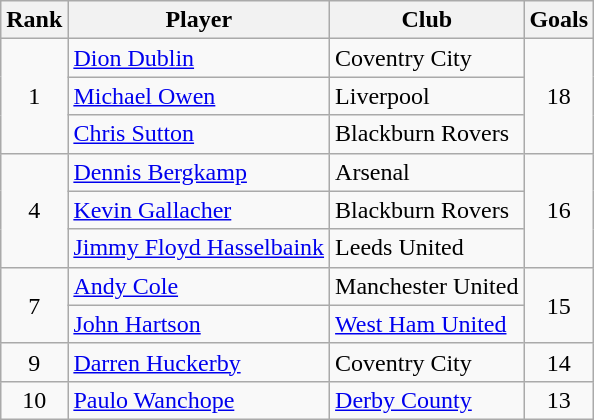<table class="wikitable">
<tr>
<th>Rank</th>
<th>Player</th>
<th>Club</th>
<th>Goals</th>
</tr>
<tr>
<td rowspan="3" style="text-align:center;">1</td>
<td> <a href='#'>Dion Dublin</a></td>
<td>Coventry City</td>
<td rowspan="3" style="text-align:center;">18</td>
</tr>
<tr>
<td> <a href='#'>Michael Owen</a></td>
<td>Liverpool</td>
</tr>
<tr>
<td> <a href='#'>Chris Sutton</a></td>
<td>Blackburn Rovers</td>
</tr>
<tr>
<td rowspan="3" style="text-align:center;">4</td>
<td> <a href='#'>Dennis Bergkamp</a></td>
<td>Arsenal</td>
<td rowspan="3" style="text-align:center;">16</td>
</tr>
<tr>
<td> <a href='#'>Kevin Gallacher</a></td>
<td>Blackburn Rovers</td>
</tr>
<tr>
<td> <a href='#'>Jimmy Floyd Hasselbaink</a></td>
<td>Leeds United</td>
</tr>
<tr>
<td rowspan="2" style="text-align:center;">7</td>
<td> <a href='#'>Andy Cole</a></td>
<td>Manchester United</td>
<td rowspan="2" style="text-align:center;">15</td>
</tr>
<tr>
<td> <a href='#'>John Hartson</a></td>
<td><a href='#'>West Ham United</a></td>
</tr>
<tr>
<td align=center>9</td>
<td> <a href='#'>Darren Huckerby</a></td>
<td>Coventry City</td>
<td align=center>14</td>
</tr>
<tr>
<td align=center>10</td>
<td> <a href='#'>Paulo Wanchope</a></td>
<td><a href='#'>Derby County</a></td>
<td align=center>13</td>
</tr>
</table>
